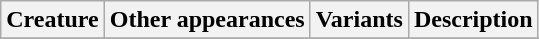<table class="wikitable">
<tr ">
<th>Creature</th>
<th>Other appearances</th>
<th>Variants</th>
<th>Description</th>
</tr>
<tr>
</tr>
</table>
